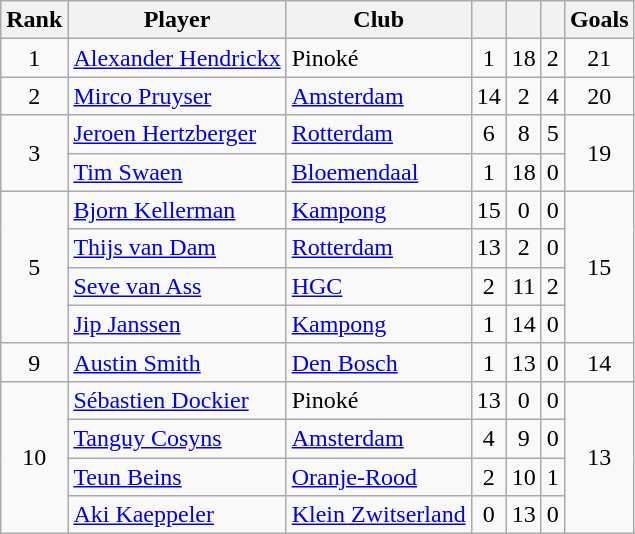<table class="wikitable" style="text-align:center">
<tr>
<th>Rank</th>
<th>Player</th>
<th>Club</th>
<th></th>
<th></th>
<th></th>
<th>Goals</th>
</tr>
<tr>
<td>1</td>
<td align=left> <a href='#'>Alexander Hendrickx</a></td>
<td align=left>Pinoké</td>
<td>1</td>
<td>18</td>
<td>2</td>
<td>21</td>
</tr>
<tr>
<td>2</td>
<td align=left> <a href='#'>Mirco Pruyser</a></td>
<td align=left><a href='#'>Amsterdam</a></td>
<td>14</td>
<td>2</td>
<td>4</td>
<td>20</td>
</tr>
<tr>
<td rowspan=2>3</td>
<td align=left> <a href='#'>Jeroen Hertzberger</a></td>
<td align=left><a href='#'>Rotterdam</a></td>
<td>6</td>
<td>8</td>
<td>5</td>
<td rowspan=2>19</td>
</tr>
<tr>
<td align=left> <a href='#'>Tim Swaen</a></td>
<td align=left><a href='#'>Bloemendaal</a></td>
<td>1</td>
<td>18</td>
<td>0</td>
</tr>
<tr>
<td rowspan=4>5</td>
<td align=left> <a href='#'>Bjorn Kellerman</a></td>
<td align=left><a href='#'>Kampong</a></td>
<td>15</td>
<td>0</td>
<td>0</td>
<td rowspan=4>15</td>
</tr>
<tr>
<td align=left> <a href='#'>Thijs van Dam</a></td>
<td align=left><a href='#'>Rotterdam</a></td>
<td>13</td>
<td>2</td>
<td>0</td>
</tr>
<tr>
<td align=left> <a href='#'>Seve van Ass</a></td>
<td align=left><a href='#'>HGC</a></td>
<td>2</td>
<td>11</td>
<td>2</td>
</tr>
<tr>
<td align=left> <a href='#'>Jip Janssen</a></td>
<td align=left><a href='#'>Kampong</a></td>
<td>1</td>
<td>14</td>
<td>0</td>
</tr>
<tr>
<td>9</td>
<td align=left> <a href='#'>Austin Smith</a></td>
<td align=left><a href='#'>Den Bosch</a></td>
<td>1</td>
<td>13</td>
<td>0</td>
<td>14</td>
</tr>
<tr>
<td rowspan=4>10</td>
<td align=left> <a href='#'>Sébastien Dockier</a></td>
<td align=left>Pinoké</td>
<td>13</td>
<td>0</td>
<td>0</td>
<td rowspan=4>13</td>
</tr>
<tr>
<td align=left> <a href='#'>Tanguy Cosyns</a></td>
<td align=left><a href='#'>Amsterdam</a></td>
<td>4</td>
<td>9</td>
<td>0</td>
</tr>
<tr>
<td align=left> <a href='#'>Teun Beins</a></td>
<td align=left><a href='#'>Oranje-Rood</a></td>
<td>2</td>
<td>10</td>
<td>1</td>
</tr>
<tr>
<td align=left> <a href='#'>Aki Kaeppeler</a></td>
<td align=left><a href='#'>Klein Zwitserland</a></td>
<td>0</td>
<td>13</td>
<td>0</td>
</tr>
</table>
